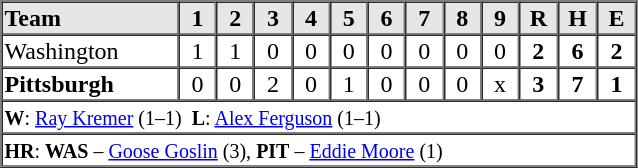<table border=1 cellspacing=0 width=425 style="margin-left:3em;">
<tr style="text-align:center; background-color:#e6e6e6;">
<th align=left width=125>Team</th>
<th width=25>1</th>
<th width=25>2</th>
<th width=25>3</th>
<th width=25>4</th>
<th width=25>5</th>
<th width=25>6</th>
<th width=25>7</th>
<th width=25>8</th>
<th width=25>9</th>
<th width=25>R</th>
<th width=25>H</th>
<th width=25>E</th>
</tr>
<tr style="text-align:center;">
<td align=left>Washington</td>
<td>1</td>
<td>1</td>
<td>0</td>
<td>0</td>
<td>0</td>
<td>0</td>
<td>0</td>
<td>0</td>
<td>0</td>
<td><strong>2</strong></td>
<td><strong>6</strong></td>
<td><strong>2</strong></td>
</tr>
<tr style="text-align:center;">
<td align=left><strong>Pittsburgh</strong></td>
<td>0</td>
<td>0</td>
<td>2</td>
<td>0</td>
<td>1</td>
<td>0</td>
<td>0</td>
<td>0</td>
<td>x</td>
<td><strong>3</strong></td>
<td><strong>7</strong></td>
<td><strong>1</strong></td>
</tr>
<tr style="text-align:left;">
<td colspan=13><small><strong>W</strong>: <a href='#'>Ray Kremer</a> (1–1)  <strong>L</strong>: <a href='#'>Alex Ferguson</a> (1–1)</small></td>
</tr>
<tr style="text-align:left;">
<td colspan=13><small><strong>HR</strong>: <strong>WAS</strong> – <a href='#'>Goose Goslin</a> (3), <strong>PIT</strong> – <a href='#'>Eddie Moore</a> (1)</small></td>
</tr>
</table>
